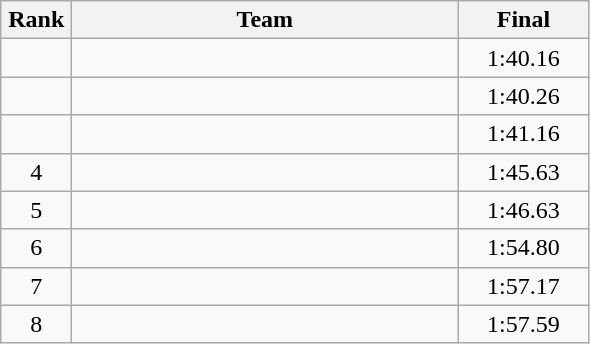<table class=wikitable style="text-align:center">
<tr>
<th width=40>Rank</th>
<th width=250>Team</th>
<th width=80>Final</th>
</tr>
<tr>
<td></td>
<td align=left></td>
<td>1:40.16</td>
</tr>
<tr>
<td></td>
<td align=left></td>
<td>1:40.26</td>
</tr>
<tr>
<td></td>
<td align=left></td>
<td>1:41.16</td>
</tr>
<tr>
<td>4</td>
<td align=left></td>
<td>1:45.63</td>
</tr>
<tr>
<td>5</td>
<td align=left></td>
<td>1:46.63</td>
</tr>
<tr>
<td>6</td>
<td align=left></td>
<td>1:54.80</td>
</tr>
<tr>
<td>7</td>
<td align=left></td>
<td>1:57.17</td>
</tr>
<tr>
<td>8</td>
<td align=left></td>
<td>1:57.59</td>
</tr>
</table>
